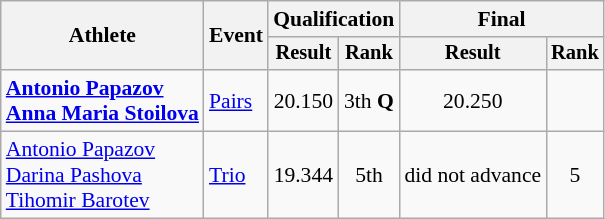<table class="wikitable" style="font-size:90%">
<tr>
<th rowspan=2>Athlete</th>
<th rowspan=2>Event</th>
<th colspan=2>Qualification</th>
<th colspan=2>Final</th>
</tr>
<tr style="font-size:95%">
<th>Result</th>
<th>Rank</th>
<th>Result</th>
<th>Rank</th>
</tr>
<tr align="center">
<td align=left><strong><a href='#'>Antonio Papazov</a></strong><br><strong><a href='#'>Anna Maria Stoilova</a></strong></td>
<td align=left><a href='#'>Pairs</a></td>
<td>20.150</td>
<td>3th <strong>Q</strong></td>
<td>20.250</td>
<td></td>
</tr>
<tr align="center">
<td align=left><a href='#'>Antonio Papazov</a><br><a href='#'>Darina Pashova</a><br><a href='#'>Tihomir Barotev</a></td>
<td align=left><a href='#'>Trio</a></td>
<td>19.344</td>
<td>5th</td>
<td colspan=1>did not advance</td>
<td>5</td>
</tr>
</table>
